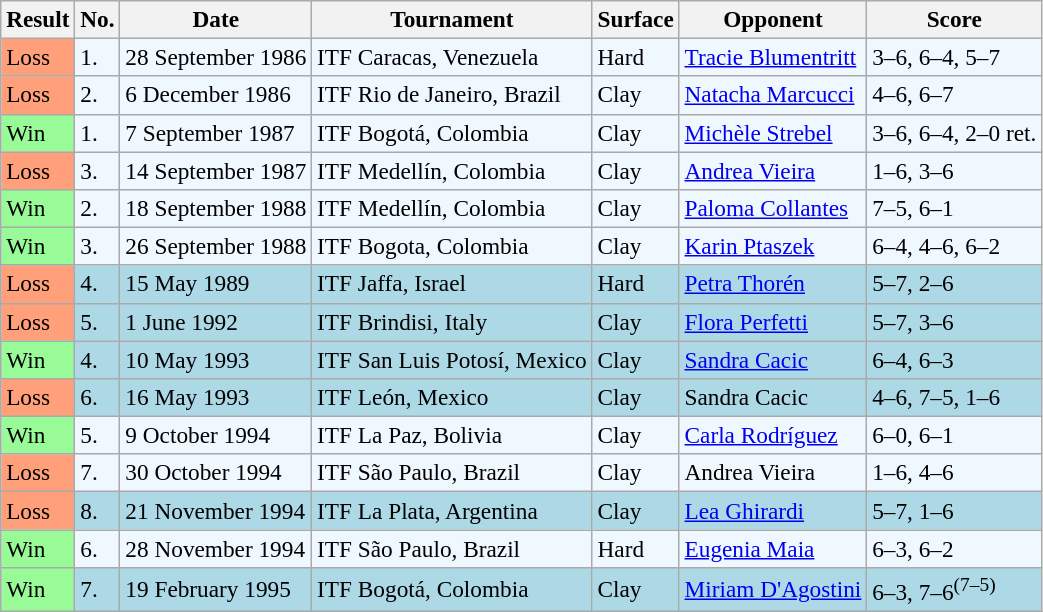<table class="sortable wikitable" style=font-size:97%>
<tr>
<th>Result</th>
<th>No.</th>
<th>Date</th>
<th>Tournament</th>
<th>Surface</th>
<th>Opponent</th>
<th>Score</th>
</tr>
<tr style="background:#f0f8ff;">
<td style="background:#ffa07a;">Loss</td>
<td>1.</td>
<td>28 September 1986</td>
<td>ITF Caracas, Venezuela</td>
<td>Hard</td>
<td> <a href='#'>Tracie Blumentritt</a></td>
<td>3–6, 6–4, 5–7</td>
</tr>
<tr style="background:#f0f8ff;">
<td style="background:#ffa07a;">Loss</td>
<td>2.</td>
<td>6 December 1986</td>
<td>ITF Rio de Janeiro, Brazil</td>
<td>Clay</td>
<td> <a href='#'>Natacha Marcucci</a></td>
<td>4–6, 6–7</td>
</tr>
<tr style="background:#f0f8ff;">
<td style="background:#98fb98;">Win</td>
<td>1.</td>
<td>7 September 1987</td>
<td>ITF Bogotá, Colombia</td>
<td>Clay</td>
<td> <a href='#'>Michèle Strebel</a></td>
<td>3–6, 6–4, 2–0 ret.</td>
</tr>
<tr style="background:#f0f8ff;">
<td style="background:#ffa07a;">Loss</td>
<td>3.</td>
<td>14 September 1987</td>
<td>ITF Medellín, Colombia</td>
<td>Clay</td>
<td> <a href='#'>Andrea Vieira</a></td>
<td>1–6, 3–6</td>
</tr>
<tr style="background:#f0f8ff;">
<td style="background:#98fb98;">Win</td>
<td>2.</td>
<td>18 September 1988</td>
<td>ITF Medellín, Colombia</td>
<td>Clay</td>
<td> <a href='#'>Paloma Collantes</a></td>
<td>7–5, 6–1</td>
</tr>
<tr style="background:#f0f8ff;">
<td style="background:#98fb98;">Win</td>
<td>3.</td>
<td>26 September 1988</td>
<td>ITF Bogota, Colombia</td>
<td>Clay</td>
<td> <a href='#'>Karin Ptaszek</a></td>
<td>6–4, 4–6, 6–2</td>
</tr>
<tr style="background:lightblue;">
<td style="background:#ffa07a;">Loss</td>
<td>4.</td>
<td>15 May 1989</td>
<td>ITF Jaffa, Israel</td>
<td>Hard</td>
<td> <a href='#'>Petra Thorén</a></td>
<td>5–7, 2–6</td>
</tr>
<tr style="background:lightblue;">
<td style="background:#ffa07a;">Loss</td>
<td>5.</td>
<td>1 June 1992</td>
<td>ITF Brindisi, Italy</td>
<td>Clay</td>
<td> <a href='#'>Flora Perfetti</a></td>
<td>5–7, 3–6</td>
</tr>
<tr style="background:lightblue;">
<td style="background:#98fb98;">Win</td>
<td>4.</td>
<td>10 May 1993</td>
<td>ITF San Luis Potosí, Mexico</td>
<td>Clay</td>
<td> <a href='#'>Sandra Cacic</a></td>
<td>6–4, 6–3</td>
</tr>
<tr style="background:lightblue;">
<td style="background:#ffa07a;">Loss</td>
<td>6.</td>
<td>16 May 1993</td>
<td>ITF León, Mexico</td>
<td>Clay</td>
<td> Sandra Cacic</td>
<td>4–6, 7–5, 1–6</td>
</tr>
<tr style="background:#f0f8ff;">
<td style="background:#98fb98;">Win</td>
<td>5.</td>
<td>9 October 1994</td>
<td>ITF La Paz, Bolivia</td>
<td>Clay</td>
<td> <a href='#'>Carla Rodríguez</a></td>
<td>6–0, 6–1</td>
</tr>
<tr style="background:#f0f8ff;">
<td style="background:#ffa07a;">Loss</td>
<td>7.</td>
<td>30 October 1994</td>
<td>ITF São Paulo, Brazil</td>
<td>Clay</td>
<td> Andrea Vieira</td>
<td>1–6, 4–6</td>
</tr>
<tr style="background:lightblue;">
<td style="background:#ffa07a;">Loss</td>
<td>8.</td>
<td>21 November 1994</td>
<td>ITF La Plata, Argentina</td>
<td>Clay</td>
<td> <a href='#'>Lea Ghirardi</a></td>
<td>5–7, 1–6</td>
</tr>
<tr style="background:#f0f8ff;">
<td style="background:#98fb98;">Win</td>
<td>6.</td>
<td>28 November 1994</td>
<td>ITF São Paulo, Brazil</td>
<td>Hard</td>
<td> <a href='#'>Eugenia Maia</a></td>
<td>6–3, 6–2</td>
</tr>
<tr style="background:lightblue;">
<td style="background:#98fb98;">Win</td>
<td>7.</td>
<td>19 February 1995</td>
<td>ITF Bogotá, Colombia</td>
<td>Clay</td>
<td> <a href='#'>Miriam D'Agostini</a></td>
<td>6–3, 7–6<sup>(7–5)</sup></td>
</tr>
</table>
